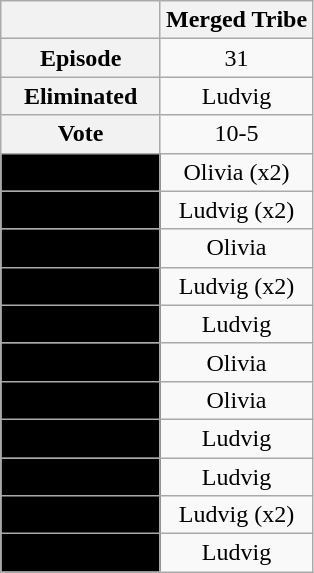<table class="wikitable" text-align:center;">
<tr>
<th colspan="1"></th>
<th colspan="1">Merged Tribe</th>
</tr>
<tr>
<th colspan="1" align="left">Episode</th>
<td align="center">31</td>
</tr>
<tr>
<th colspan="1" align="left">Eliminated</th>
<td align="center" bgcolor="">Ludvig</td>
</tr>
<tr>
<th colspan="1" align="left">Vote</th>
<td align="center">10-5</td>
</tr>
<tr>
<td align="left" bgcolor="black"><span>Andreas</span></td>
<td align="center">Olivia (x2)</td>
</tr>
<tr>
<td align="left" bgcolor="black"><span>Annica</span></td>
<td align="center">Ludvig (x2)</td>
</tr>
<tr>
<td align="left" bgcolor="black"><span>Annki</span></td>
<td align="center">Olivia</td>
</tr>
<tr>
<td align="left" bgcolor="black"><span>Dennis</span></td>
<td align="center">Ludvig (x2)</td>
</tr>
<tr>
<td align="left" bgcolor="black"><span>Joanna</span></td>
<td align="center">Ludvig</td>
</tr>
<tr>
<td align="left" bgcolor="black"><span>Johanna</span></td>
<td align="center">Olivia</td>
</tr>
<tr>
<td align="left" bgcolor="black"><span>Ludvig</span></td>
<td align="center">Olivia</td>
</tr>
<tr>
<td align="left" bgcolor="black"><span>Olivia</span></td>
<td align="center">Ludvig</td>
</tr>
<tr>
<td align="left" bgcolor="black"><span>Rickard</span></td>
<td align="center">Ludvig</td>
</tr>
<tr>
<td align="left" bgcolor="black"><span>William</span></td>
<td align="center">Ludvig (x2)</td>
</tr>
<tr>
<td align="left" bgcolor="black"><span>Blood Revenge</span></td>
<td align="center">Ludvig</td>
</tr>
</table>
